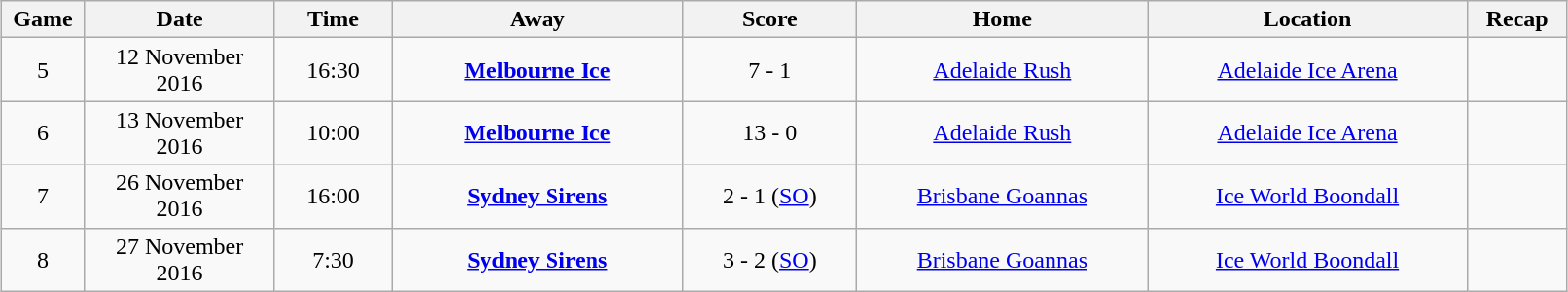<table class="wikitable" width="85%" style="margin: 1em auto 1em auto">
<tr>
<th width="1%">Game</th>
<th width="6%">Date</th>
<th width="4%">Time</th>
<th width="10%">Away</th>
<th width="6%">Score</th>
<th width="10%">Home</th>
<th width="11%">Location</th>
<th width="2%">Recap</th>
</tr>
<tr align="center">
<td>5</td>
<td>12 November 2016</td>
<td>16:30</td>
<td><strong><a href='#'>Melbourne Ice</a></strong></td>
<td>7 - 1</td>
<td><a href='#'>Adelaide Rush</a></td>
<td><a href='#'>Adelaide Ice Arena</a></td>
<td></td>
</tr>
<tr align="center">
<td>6</td>
<td>13 November 2016</td>
<td>10:00</td>
<td><strong><a href='#'>Melbourne Ice</a></strong></td>
<td>13 - 0</td>
<td><a href='#'>Adelaide Rush</a></td>
<td><a href='#'>Adelaide Ice Arena</a></td>
<td></td>
</tr>
<tr align="center">
<td>7</td>
<td>26 November 2016</td>
<td>16:00</td>
<td><strong><a href='#'>Sydney Sirens</a></strong></td>
<td>2 - 1 (<a href='#'>SO</a>)</td>
<td><a href='#'>Brisbane Goannas</a></td>
<td><a href='#'>Ice World Boondall</a></td>
<td></td>
</tr>
<tr align="center">
<td>8</td>
<td>27 November 2016</td>
<td>7:30</td>
<td><strong><a href='#'>Sydney Sirens</a></strong></td>
<td>3 - 2 (<a href='#'>SO</a>)</td>
<td><a href='#'>Brisbane Goannas</a></td>
<td><a href='#'>Ice World Boondall</a></td>
<td></td>
</tr>
</table>
